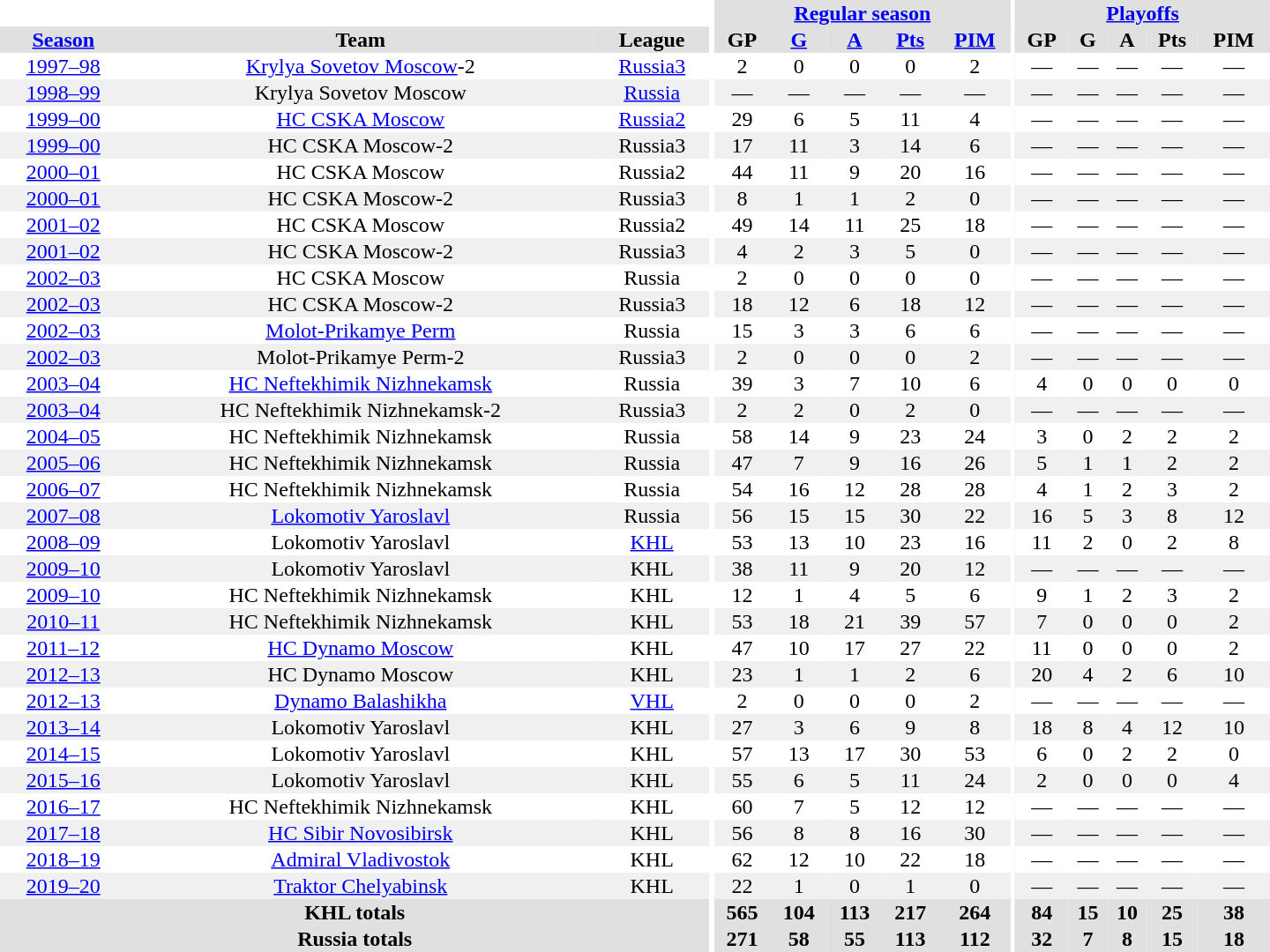<table border="0" cellpadding="1" cellspacing="0" style="text-align:center; width:60em">
<tr bgcolor="#e0e0e0">
<th colspan="3" bgcolor="#ffffff"></th>
<th rowspan="99" bgcolor="#ffffff"></th>
<th colspan="5"><a href='#'>Regular season</a></th>
<th rowspan="99" bgcolor="#ffffff"></th>
<th colspan="5"><a href='#'>Playoffs</a></th>
</tr>
<tr bgcolor="#e0e0e0">
<th><a href='#'>Season</a></th>
<th>Team</th>
<th>League</th>
<th>GP</th>
<th><a href='#'>G</a></th>
<th><a href='#'>A</a></th>
<th><a href='#'>Pts</a></th>
<th><a href='#'>PIM</a></th>
<th>GP</th>
<th>G</th>
<th>A</th>
<th>Pts</th>
<th>PIM</th>
</tr>
<tr>
<td><a href='#'>1997–98</a></td>
<td><a href='#'>Krylya Sovetov Moscow</a>-2</td>
<td><a href='#'>Russia3</a></td>
<td>2</td>
<td>0</td>
<td>0</td>
<td>0</td>
<td>2</td>
<td>—</td>
<td>—</td>
<td>—</td>
<td>—</td>
<td>—</td>
</tr>
<tr bgcolor="#f0f0f0">
<td><a href='#'>1998–99</a></td>
<td>Krylya Sovetov Moscow</td>
<td><a href='#'>Russia</a></td>
<td>—</td>
<td>—</td>
<td>—</td>
<td>—</td>
<td>—</td>
<td>—</td>
<td>—</td>
<td>—</td>
<td>—</td>
<td>—</td>
</tr>
<tr>
<td><a href='#'>1999–00</a></td>
<td><a href='#'>HC CSKA Moscow</a></td>
<td><a href='#'>Russia2</a></td>
<td>29</td>
<td>6</td>
<td>5</td>
<td>11</td>
<td>4</td>
<td>—</td>
<td>—</td>
<td>—</td>
<td>—</td>
<td>—</td>
</tr>
<tr bgcolor="#f0f0f0">
<td><a href='#'>1999–00</a></td>
<td>HC CSKA Moscow-2</td>
<td>Russia3</td>
<td>17</td>
<td>11</td>
<td>3</td>
<td>14</td>
<td>6</td>
<td>—</td>
<td>—</td>
<td>—</td>
<td>—</td>
<td>—</td>
</tr>
<tr>
<td><a href='#'>2000–01</a></td>
<td>HC CSKA Moscow</td>
<td>Russia2</td>
<td>44</td>
<td>11</td>
<td>9</td>
<td>20</td>
<td>16</td>
<td>—</td>
<td>—</td>
<td>—</td>
<td>—</td>
<td>—</td>
</tr>
<tr bgcolor="#f0f0f0">
<td><a href='#'>2000–01</a></td>
<td>HC CSKA Moscow-2</td>
<td>Russia3</td>
<td>8</td>
<td>1</td>
<td>1</td>
<td>2</td>
<td>0</td>
<td>—</td>
<td>—</td>
<td>—</td>
<td>—</td>
<td>—</td>
</tr>
<tr>
<td><a href='#'>2001–02</a></td>
<td>HC CSKA Moscow</td>
<td>Russia2</td>
<td>49</td>
<td>14</td>
<td>11</td>
<td>25</td>
<td>18</td>
<td>—</td>
<td>—</td>
<td>—</td>
<td>—</td>
<td>—</td>
</tr>
<tr bgcolor="#f0f0f0">
<td><a href='#'>2001–02</a></td>
<td>HC CSKA Moscow-2</td>
<td>Russia3</td>
<td>4</td>
<td>2</td>
<td>3</td>
<td>5</td>
<td>0</td>
<td>—</td>
<td>—</td>
<td>—</td>
<td>—</td>
<td>—</td>
</tr>
<tr>
<td><a href='#'>2002–03</a></td>
<td>HC CSKA Moscow</td>
<td>Russia</td>
<td>2</td>
<td>0</td>
<td>0</td>
<td>0</td>
<td>0</td>
<td>—</td>
<td>—</td>
<td>—</td>
<td>—</td>
<td>—</td>
</tr>
<tr bgcolor="#f0f0f0">
<td><a href='#'>2002–03</a></td>
<td>HC CSKA Moscow-2</td>
<td>Russia3</td>
<td>18</td>
<td>12</td>
<td>6</td>
<td>18</td>
<td>12</td>
<td>—</td>
<td>—</td>
<td>—</td>
<td>—</td>
<td>—</td>
</tr>
<tr>
<td><a href='#'>2002–03</a></td>
<td><a href='#'>Molot-Prikamye Perm</a></td>
<td>Russia</td>
<td>15</td>
<td>3</td>
<td>3</td>
<td>6</td>
<td>6</td>
<td>—</td>
<td>—</td>
<td>—</td>
<td>—</td>
<td>—</td>
</tr>
<tr bgcolor="#f0f0f0">
<td><a href='#'>2002–03</a></td>
<td>Molot-Prikamye Perm-2</td>
<td>Russia3</td>
<td>2</td>
<td>0</td>
<td>0</td>
<td>0</td>
<td>2</td>
<td>—</td>
<td>—</td>
<td>—</td>
<td>—</td>
<td>—</td>
</tr>
<tr>
<td><a href='#'>2003–04</a></td>
<td><a href='#'>HC Neftekhimik Nizhnekamsk</a></td>
<td>Russia</td>
<td>39</td>
<td>3</td>
<td>7</td>
<td>10</td>
<td>6</td>
<td>4</td>
<td>0</td>
<td>0</td>
<td>0</td>
<td>0</td>
</tr>
<tr bgcolor="#f0f0f0">
<td><a href='#'>2003–04</a></td>
<td>HC Neftekhimik Nizhnekamsk-2</td>
<td>Russia3</td>
<td>2</td>
<td>2</td>
<td>0</td>
<td>2</td>
<td>0</td>
<td>—</td>
<td>—</td>
<td>—</td>
<td>—</td>
<td>—</td>
</tr>
<tr>
<td><a href='#'>2004–05</a></td>
<td>HC Neftekhimik Nizhnekamsk</td>
<td>Russia</td>
<td>58</td>
<td>14</td>
<td>9</td>
<td>23</td>
<td>24</td>
<td>3</td>
<td>0</td>
<td>2</td>
<td>2</td>
<td>2</td>
</tr>
<tr bgcolor="#f0f0f0">
<td><a href='#'>2005–06</a></td>
<td>HC Neftekhimik Nizhnekamsk</td>
<td>Russia</td>
<td>47</td>
<td>7</td>
<td>9</td>
<td>16</td>
<td>26</td>
<td>5</td>
<td>1</td>
<td>1</td>
<td>2</td>
<td>2</td>
</tr>
<tr>
<td><a href='#'>2006–07</a></td>
<td>HC Neftekhimik Nizhnekamsk</td>
<td>Russia</td>
<td>54</td>
<td>16</td>
<td>12</td>
<td>28</td>
<td>28</td>
<td>4</td>
<td>1</td>
<td>2</td>
<td>3</td>
<td>2</td>
</tr>
<tr bgcolor="#f0f0f0">
<td><a href='#'>2007–08</a></td>
<td><a href='#'>Lokomotiv Yaroslavl</a></td>
<td>Russia</td>
<td>56</td>
<td>15</td>
<td>15</td>
<td>30</td>
<td>22</td>
<td>16</td>
<td>5</td>
<td>3</td>
<td>8</td>
<td>12</td>
</tr>
<tr>
<td><a href='#'>2008–09</a></td>
<td>Lokomotiv Yaroslavl</td>
<td><a href='#'>KHL</a></td>
<td>53</td>
<td>13</td>
<td>10</td>
<td>23</td>
<td>16</td>
<td>11</td>
<td>2</td>
<td>0</td>
<td>2</td>
<td>8</td>
</tr>
<tr bgcolor="#f0f0f0">
<td><a href='#'>2009–10</a></td>
<td>Lokomotiv Yaroslavl</td>
<td>KHL</td>
<td>38</td>
<td>11</td>
<td>9</td>
<td>20</td>
<td>12</td>
<td>—</td>
<td>—</td>
<td>—</td>
<td>—</td>
<td>—</td>
</tr>
<tr>
<td><a href='#'>2009–10</a></td>
<td>HC Neftekhimik Nizhnekamsk</td>
<td>KHL</td>
<td>12</td>
<td>1</td>
<td>4</td>
<td>5</td>
<td>6</td>
<td>9</td>
<td>1</td>
<td>2</td>
<td>3</td>
<td>2</td>
</tr>
<tr bgcolor="#f0f0f0">
<td><a href='#'>2010–11</a></td>
<td>HC Neftekhimik Nizhnekamsk</td>
<td>KHL</td>
<td>53</td>
<td>18</td>
<td>21</td>
<td>39</td>
<td>57</td>
<td>7</td>
<td>0</td>
<td>0</td>
<td>0</td>
<td>2</td>
</tr>
<tr>
<td><a href='#'>2011–12</a></td>
<td><a href='#'>HC Dynamo Moscow</a></td>
<td>KHL</td>
<td>47</td>
<td>10</td>
<td>17</td>
<td>27</td>
<td>22</td>
<td>11</td>
<td>0</td>
<td>0</td>
<td>0</td>
<td>2</td>
</tr>
<tr bgcolor="#f0f0f0">
<td><a href='#'>2012–13</a></td>
<td>HC Dynamo Moscow</td>
<td>KHL</td>
<td>23</td>
<td>1</td>
<td>1</td>
<td>2</td>
<td>6</td>
<td>20</td>
<td>4</td>
<td>2</td>
<td>6</td>
<td>10</td>
</tr>
<tr>
<td><a href='#'>2012–13</a></td>
<td><a href='#'>Dynamo Balashikha</a></td>
<td><a href='#'>VHL</a></td>
<td>2</td>
<td>0</td>
<td>0</td>
<td>0</td>
<td>2</td>
<td>—</td>
<td>—</td>
<td>—</td>
<td>—</td>
<td>—</td>
</tr>
<tr bgcolor="#f0f0f0">
<td><a href='#'>2013–14</a></td>
<td>Lokomotiv Yaroslavl</td>
<td>KHL</td>
<td>27</td>
<td>3</td>
<td>6</td>
<td>9</td>
<td>8</td>
<td>18</td>
<td>8</td>
<td>4</td>
<td>12</td>
<td>10</td>
</tr>
<tr>
<td><a href='#'>2014–15</a></td>
<td>Lokomotiv Yaroslavl</td>
<td>KHL</td>
<td>57</td>
<td>13</td>
<td>17</td>
<td>30</td>
<td>53</td>
<td>6</td>
<td>0</td>
<td>2</td>
<td>2</td>
<td>0</td>
</tr>
<tr bgcolor="#f0f0f0">
<td><a href='#'>2015–16</a></td>
<td>Lokomotiv Yaroslavl</td>
<td>KHL</td>
<td>55</td>
<td>6</td>
<td>5</td>
<td>11</td>
<td>24</td>
<td>2</td>
<td>0</td>
<td>0</td>
<td>0</td>
<td>4</td>
</tr>
<tr>
<td><a href='#'>2016–17</a></td>
<td>HC Neftekhimik Nizhnekamsk</td>
<td>KHL</td>
<td>60</td>
<td>7</td>
<td>5</td>
<td>12</td>
<td>12</td>
<td>—</td>
<td>—</td>
<td>—</td>
<td>—</td>
<td>—</td>
</tr>
<tr bgcolor="#f0f0f0">
<td><a href='#'>2017–18</a></td>
<td><a href='#'>HC Sibir Novosibirsk</a></td>
<td>KHL</td>
<td>56</td>
<td>8</td>
<td>8</td>
<td>16</td>
<td>30</td>
<td>—</td>
<td>—</td>
<td>—</td>
<td>—</td>
<td>—</td>
</tr>
<tr>
<td><a href='#'>2018–19</a></td>
<td><a href='#'>Admiral Vladivostok</a></td>
<td>KHL</td>
<td>62</td>
<td>12</td>
<td>10</td>
<td>22</td>
<td>18</td>
<td>—</td>
<td>—</td>
<td>—</td>
<td>—</td>
<td>—</td>
</tr>
<tr bgcolor="#f0f0f0">
<td><a href='#'>2019–20</a></td>
<td><a href='#'>Traktor Chelyabinsk</a></td>
<td>KHL</td>
<td>22</td>
<td>1</td>
<td>0</td>
<td>1</td>
<td>0</td>
<td>—</td>
<td>—</td>
<td>—</td>
<td>—</td>
<td>—</td>
</tr>
<tr>
</tr>
<tr ALIGN="center" bgcolor="#e0e0e0">
<th colspan="3">KHL totals</th>
<th ALIGN="center">565</th>
<th ALIGN="center">104</th>
<th ALIGN="center">113</th>
<th ALIGN="center">217</th>
<th ALIGN="center">264</th>
<th ALIGN="center">84</th>
<th ALIGN="center">15</th>
<th ALIGN="center">10</th>
<th ALIGN="center">25</th>
<th ALIGN="center">38</th>
</tr>
<tr>
</tr>
<tr ALIGN="center" bgcolor="#e0e0e0">
<th colspan="3">Russia totals</th>
<th ALIGN="center">271</th>
<th ALIGN="center">58</th>
<th ALIGN="center">55</th>
<th ALIGN="center">113</th>
<th ALIGN="center">112</th>
<th ALIGN="center">32</th>
<th ALIGN="center">7</th>
<th ALIGN="center">8</th>
<th ALIGN="center">15</th>
<th ALIGN="center">18</th>
</tr>
</table>
